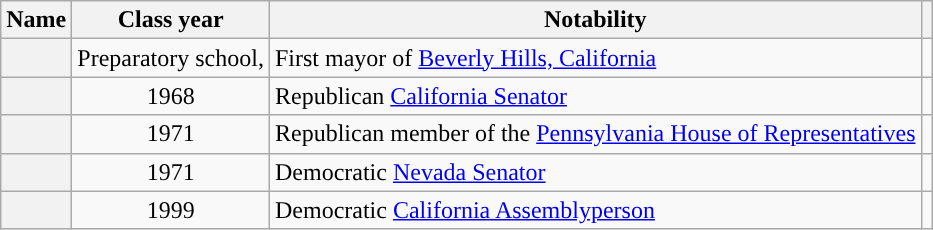<table class="wikitable sortable plainrowheaders" style="text-align:center; border:2px solid #">
<tr>
<th scope="col">Name</th>
<th scope="col">Class year</th>
<th scope="col">Notability</th>
<th scope="col"></th>
</tr>
<tr>
<th scope="row"></th>
<td>Preparatory school, </td>
<td style="text-align:left;">First mayor of <a href='#'>Beverly Hills, California</a></td>
<td></td>
</tr>
<tr>
<th scope="row"></th>
<td>1968</td>
<td style="text-align:left;">Republican <a href='#'>California Senator</a></td>
<td></td>
</tr>
<tr>
<th scope="row"></th>
<td>1971</td>
<td style="text-align:left;">Republican member of the <a href='#'>Pennsylvania House of Representatives</a></td>
<td></td>
</tr>
<tr>
<th scope="row"></th>
<td>1971</td>
<td style="text-align:left;">Democratic <a href='#'>Nevada Senator</a></td>
<td></td>
</tr>
<tr>
<th scope="row"></th>
<td>1999</td>
<td style="text-align:left;">Democratic <a href='#'>California Assemblyperson</a></td>
<td></td>
</tr>
</table>
